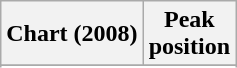<table class="wikitable sortable plainrowheaders" style="text-align:center">
<tr>
<th scope="col">Chart (2008)</th>
<th scope="col">Peak<br> position</th>
</tr>
<tr>
</tr>
<tr>
</tr>
<tr>
</tr>
</table>
